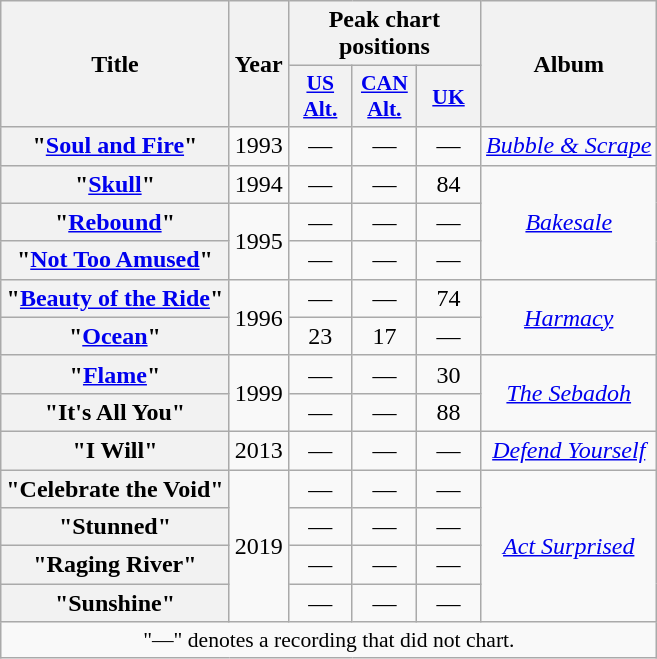<table class="wikitable plainrowheaders" style="text-align:center;">
<tr>
<th rowspan="2" scope="col">Title</th>
<th rowspan="2" scope="col">Year</th>
<th colspan="3">Peak chart positions</th>
<th rowspan="2">Album</th>
</tr>
<tr>
<th scope="col" style="width:2.5em;font-size:90%;"><a href='#'>US<br>Alt.</a><br></th>
<th scope="col" style="width:2.5em;font-size:90%;"><a href='#'>CAN<br>Alt.</a><br></th>
<th scope="col" style="width:2.5em;font-size:90%;"><a href='#'>UK</a><br></th>
</tr>
<tr>
<th scope="row">"<a href='#'>Soul and Fire</a>"</th>
<td>1993</td>
<td>—</td>
<td>—</td>
<td>—</td>
<td><em><a href='#'>Bubble & Scrape</a></em></td>
</tr>
<tr>
<th scope="row">"<a href='#'>Skull</a>"</th>
<td>1994</td>
<td>—</td>
<td>—</td>
<td>84</td>
<td rowspan="3"><em><a href='#'>Bakesale</a></em></td>
</tr>
<tr>
<th scope="row">"<a href='#'>Rebound</a>"</th>
<td rowspan="2">1995</td>
<td>—</td>
<td>—</td>
<td>—</td>
</tr>
<tr>
<th scope="row">"<a href='#'>Not Too Amused</a>"</th>
<td>—</td>
<td>—</td>
<td>—</td>
</tr>
<tr>
<th scope="row">"<a href='#'>Beauty of the Ride</a>"</th>
<td rowspan="2">1996</td>
<td>—</td>
<td>—</td>
<td>74</td>
<td rowspan="2"><em><a href='#'>Harmacy</a></em></td>
</tr>
<tr>
<th scope="row">"<a href='#'>Ocean</a>"</th>
<td>23</td>
<td>17</td>
<td>—</td>
</tr>
<tr>
<th scope="row">"<a href='#'>Flame</a>"</th>
<td rowspan="2">1999</td>
<td>—</td>
<td>—</td>
<td>30</td>
<td rowspan="2"><em><a href='#'>The Sebadoh</a></em></td>
</tr>
<tr>
<th scope="row">"It's All You"</th>
<td>—</td>
<td>—</td>
<td>88</td>
</tr>
<tr>
<th scope="row">"I Will"</th>
<td>2013</td>
<td>—</td>
<td>—</td>
<td>—</td>
<td><em><a href='#'>Defend Yourself</a></em></td>
</tr>
<tr>
<th scope="row">"Celebrate the Void"</th>
<td rowspan="4">2019</td>
<td>—</td>
<td>—</td>
<td>—</td>
<td rowspan="4"><em><a href='#'>Act Surprised</a></em></td>
</tr>
<tr>
<th scope="row">"Stunned"</th>
<td>—</td>
<td>—</td>
<td>—</td>
</tr>
<tr>
<th scope="row">"Raging River"</th>
<td>—</td>
<td>—</td>
<td>—</td>
</tr>
<tr>
<th scope="row">"Sunshine"</th>
<td>—</td>
<td>—</td>
<td>—</td>
</tr>
<tr>
<td colspan="6" style="font-size:90%">"—" denotes a recording that did not chart.</td>
</tr>
</table>
